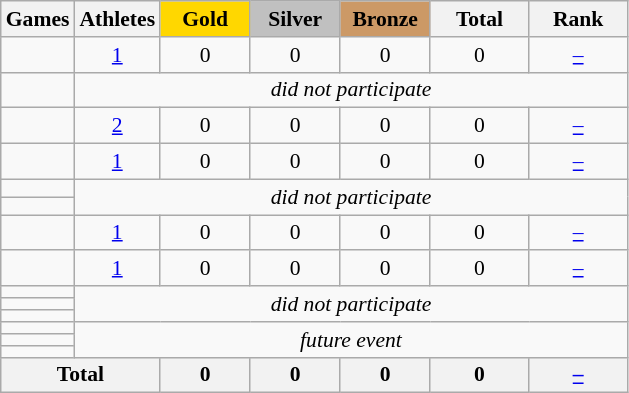<table class="wikitable" style="text-align:center; font-size:90%;">
<tr>
<th>Games</th>
<th>Athletes</th>
<td style="background:gold; width:3.7em; font-weight:bold;">Gold</td>
<td style="background:silver; width:3.7em; font-weight:bold;">Silver</td>
<td style="background:#cc9966; width:3.7em; font-weight:bold;">Bronze</td>
<th style="width:4.1em; font-weight:bold;">Total</th>
<th style="width:4.1em; font-weight:bold;">Rank</th>
</tr>
<tr>
<td align=left></td>
<td><a href='#'>1</a></td>
<td>0</td>
<td>0</td>
<td>0</td>
<td>0</td>
<td><a href='#'>–</a></td>
</tr>
<tr>
<td align=left></td>
<td colspan=6><em>did not participate</em></td>
</tr>
<tr>
<td align=left></td>
<td><a href='#'>2</a></td>
<td>0</td>
<td>0</td>
<td>0</td>
<td>0</td>
<td><a href='#'>–</a></td>
</tr>
<tr>
<td align=left></td>
<td><a href='#'>1</a></td>
<td>0</td>
<td>0</td>
<td>0</td>
<td>0</td>
<td><a href='#'>–</a></td>
</tr>
<tr>
<td align=left></td>
<td colspan=6; rowspan=2><em>did not participate</em></td>
</tr>
<tr>
<td align=left></td>
</tr>
<tr>
<td align=left></td>
<td><a href='#'>1</a></td>
<td>0</td>
<td>0</td>
<td>0</td>
<td>0</td>
<td><a href='#'>–</a></td>
</tr>
<tr>
<td align=left></td>
<td><a href='#'>1</a></td>
<td>0</td>
<td>0</td>
<td>0</td>
<td>0</td>
<td><a href='#'>–</a></td>
</tr>
<tr>
<td align=left></td>
<td colspan=6; rowspan=3><em>did not participate</em></td>
</tr>
<tr>
<td align=left></td>
</tr>
<tr>
<td align=left></td>
</tr>
<tr>
<td align=left></td>
<td rowspan=3 colspan=6><em>future event</em></td>
</tr>
<tr>
<td align=left></td>
</tr>
<tr>
<td align=left></td>
</tr>
<tr>
<th colspan=2>Total</th>
<th>0</th>
<th>0</th>
<th>0</th>
<th>0</th>
<th><a href='#'>–</a></th>
</tr>
</table>
